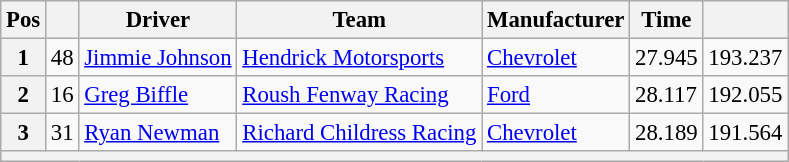<table class="wikitable" style="font-size:95%">
<tr>
<th>Pos</th>
<th></th>
<th>Driver</th>
<th>Team</th>
<th>Manufacturer</th>
<th>Time</th>
<th></th>
</tr>
<tr>
<th>1</th>
<td>48</td>
<td><a href='#'>Jimmie Johnson</a></td>
<td><a href='#'>Hendrick Motorsports</a></td>
<td><a href='#'>Chevrolet</a></td>
<td>27.945</td>
<td>193.237</td>
</tr>
<tr>
<th>2</th>
<td>16</td>
<td><a href='#'>Greg Biffle</a></td>
<td><a href='#'>Roush Fenway Racing</a></td>
<td><a href='#'>Ford</a></td>
<td>28.117</td>
<td>192.055</td>
</tr>
<tr>
<th>3</th>
<td>31</td>
<td><a href='#'>Ryan Newman</a></td>
<td><a href='#'>Richard Childress Racing</a></td>
<td><a href='#'>Chevrolet</a></td>
<td>28.189</td>
<td>191.564</td>
</tr>
<tr>
<th colspan="7"></th>
</tr>
</table>
